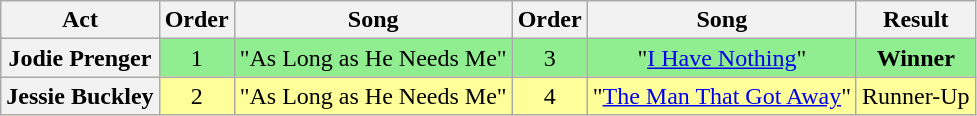<table class="wikitable plainrowheaders" style="text-align:center;">
<tr>
<th scope="col">Act</th>
<th scope="col">Order</th>
<th scope="col">Song</th>
<th scope="col">Order</th>
<th scope="col">Song</th>
<th scope="col">Result</th>
</tr>
<tr style="background:lightgreen;">
<th scope="row">Jodie Prenger</th>
<td>1</td>
<td>"As Long as He Needs Me"</td>
<td>3</td>
<td>"<a href='#'>I Have Nothing</a>"</td>
<td><strong>Winner</strong></td>
</tr>
<tr style="background:#ff9;">
<th scope="row">Jessie Buckley</th>
<td>2</td>
<td>"As Long as He Needs Me"</td>
<td>4</td>
<td>"<a href='#'>The Man That Got Away</a>"</td>
<td>Runner-Up</td>
</tr>
</table>
